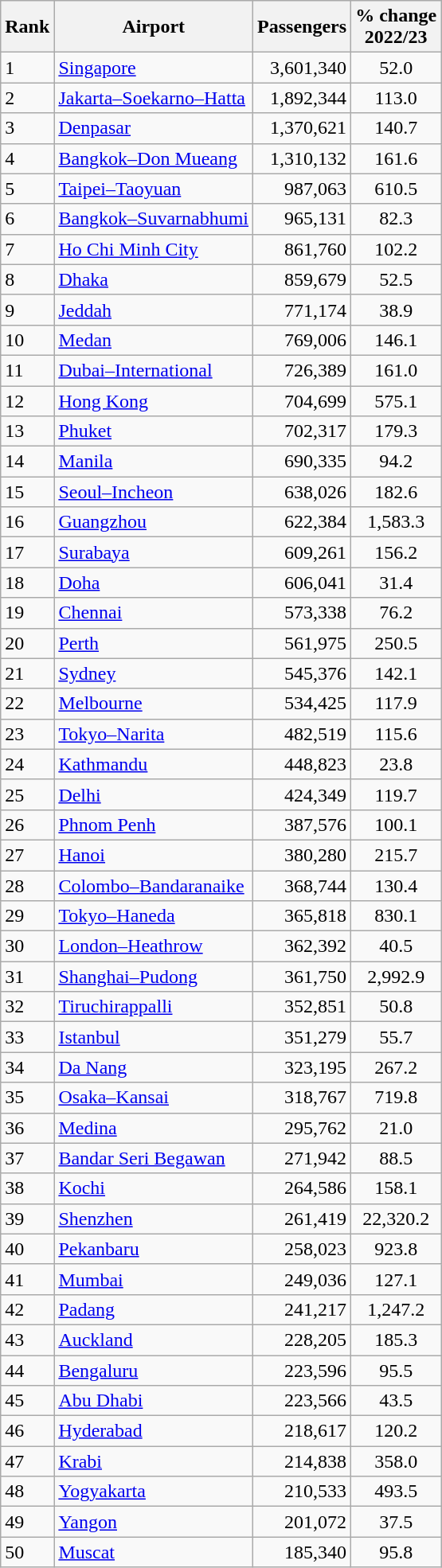<table class="wikitable sortable">
<tr>
<th>Rank</th>
<th>Airport</th>
<th>Passengers</th>
<th>% change<br>2022/23</th>
</tr>
<tr>
<td>1</td>
<td> <a href='#'>Singapore</a></td>
<td style="text-align:right;">3,601,340</td>
<td style="text-align:center;"> 52.0</td>
</tr>
<tr>
<td>2</td>
<td> <a href='#'>Jakarta–Soekarno–Hatta</a></td>
<td style="text-align:right;">1,892,344</td>
<td style="text-align:center;"> 113.0</td>
</tr>
<tr>
<td>3</td>
<td> <a href='#'>Denpasar</a></td>
<td style="text-align:right;">1,370,621</td>
<td style="text-align:center;"> 140.7</td>
</tr>
<tr>
<td>4</td>
<td> <a href='#'>Bangkok–Don Mueang</a></td>
<td style="text-align:right;">1,310,132</td>
<td style="text-align:center;"> 161.6</td>
</tr>
<tr>
<td>5</td>
<td> <a href='#'>Taipei–Taoyuan</a></td>
<td style="text-align:right;">987,063</td>
<td style="text-align:center;"> 610.5</td>
</tr>
<tr>
<td>6</td>
<td> <a href='#'>Bangkok–Suvarnabhumi</a></td>
<td style="text-align:right;">965,131</td>
<td style="text-align:center;"> 82.3</td>
</tr>
<tr>
<td>7</td>
<td> <a href='#'>Ho Chi Minh City</a></td>
<td style="text-align:right;">861,760</td>
<td style="text-align:center;"> 102.2</td>
</tr>
<tr>
<td>8</td>
<td> <a href='#'>Dhaka</a></td>
<td style="text-align:right;">859,679</td>
<td style="text-align:center;"> 52.5</td>
</tr>
<tr>
<td>9</td>
<td> <a href='#'>Jeddah</a></td>
<td style="text-align:right;">771,174</td>
<td style="text-align:center;"> 38.9</td>
</tr>
<tr>
<td>10</td>
<td> <a href='#'>Medan</a></td>
<td style="text-align:right;">769,006</td>
<td style="text-align:center;"> 146.1</td>
</tr>
<tr>
<td>11</td>
<td> <a href='#'>Dubai–International</a></td>
<td style="text-align:right;">726,389</td>
<td style="text-align:center;"> 161.0</td>
</tr>
<tr>
<td>12</td>
<td> <a href='#'>Hong Kong</a></td>
<td style="text-align:right;">704,699</td>
<td style="text-align:center;"> 575.1</td>
</tr>
<tr>
<td>13</td>
<td> <a href='#'>Phuket</a></td>
<td style="text-align:right;">702,317</td>
<td style="text-align:center;"> 179.3</td>
</tr>
<tr>
<td>14</td>
<td> <a href='#'>Manila</a></td>
<td style="text-align:right;">690,335</td>
<td style="text-align:center;"> 94.2</td>
</tr>
<tr>
<td>15</td>
<td> <a href='#'>Seoul–Incheon</a></td>
<td style="text-align:right;">638,026</td>
<td style="text-align:center;"> 182.6</td>
</tr>
<tr>
<td>16</td>
<td> <a href='#'>Guangzhou</a></td>
<td style="text-align:right;">622,384</td>
<td style="text-align:center;"> 1,583.3</td>
</tr>
<tr>
<td>17</td>
<td> <a href='#'>Surabaya</a></td>
<td style="text-align:right;">609,261</td>
<td style="text-align:center;"> 156.2</td>
</tr>
<tr>
<td>18</td>
<td> <a href='#'>Doha</a></td>
<td style="text-align:right;">606,041</td>
<td style="text-align:center;"> 31.4</td>
</tr>
<tr>
<td>19</td>
<td> <a href='#'>Chennai</a></td>
<td style="text-align:right;">573,338</td>
<td style="text-align:center;"> 76.2</td>
</tr>
<tr>
<td>20</td>
<td> <a href='#'>Perth</a></td>
<td style="text-align:right;">561,975</td>
<td style="text-align:center;"> 250.5</td>
</tr>
<tr>
<td>21</td>
<td> <a href='#'>Sydney</a></td>
<td style="text-align:right;">545,376</td>
<td style="text-align:center;"> 142.1</td>
</tr>
<tr>
<td>22</td>
<td> <a href='#'>Melbourne</a></td>
<td style="text-align:right;">534,425</td>
<td style="text-align:center;"> 117.9</td>
</tr>
<tr>
<td>23</td>
<td> <a href='#'>Tokyo–Narita</a></td>
<td style="text-align:right;">482,519</td>
<td style="text-align:center;"> 115.6</td>
</tr>
<tr>
<td>24</td>
<td> <a href='#'>Kathmandu</a></td>
<td style="text-align:right;">448,823</td>
<td style="text-align:center;"> 23.8</td>
</tr>
<tr>
<td>25</td>
<td> <a href='#'>Delhi</a></td>
<td style="text-align:right;">424,349</td>
<td style="text-align:center;"> 119.7</td>
</tr>
<tr>
<td>26</td>
<td> <a href='#'>Phnom Penh</a></td>
<td style="text-align:right;">387,576</td>
<td style="text-align:center;"> 100.1</td>
</tr>
<tr>
<td>27</td>
<td> <a href='#'>Hanoi</a></td>
<td style="text-align:right;">380,280</td>
<td style="text-align:center;"> 215.7</td>
</tr>
<tr>
<td>28</td>
<td> <a href='#'>Colombo–Bandaranaike</a></td>
<td style="text-align:right;">368,744</td>
<td style="text-align:center;"> 130.4</td>
</tr>
<tr>
<td>29</td>
<td> <a href='#'>Tokyo–Haneda</a></td>
<td style="text-align:right;">365,818</td>
<td style="text-align:center;"> 830.1</td>
</tr>
<tr>
<td>30</td>
<td> <a href='#'>London–Heathrow</a></td>
<td style="text-align:right;">362,392</td>
<td style="text-align:center;"> 40.5</td>
</tr>
<tr>
<td>31</td>
<td> <a href='#'>Shanghai–Pudong</a></td>
<td style="text-align:right;">361,750</td>
<td style="text-align:center;"> 2,992.9</td>
</tr>
<tr>
<td>32</td>
<td> <a href='#'>Tiruchirappalli</a></td>
<td style="text-align:right;">352,851</td>
<td style="text-align:center;"> 50.8</td>
</tr>
<tr>
<td>33</td>
<td> <a href='#'>Istanbul</a></td>
<td style="text-align:right;">351,279</td>
<td style="text-align:center;"> 55.7</td>
</tr>
<tr>
<td>34</td>
<td> <a href='#'>Da Nang</a></td>
<td style="text-align:right;">323,195</td>
<td style="text-align:center;"> 267.2</td>
</tr>
<tr>
<td>35</td>
<td> <a href='#'>Osaka–Kansai</a></td>
<td style="text-align:right;">318,767</td>
<td style="text-align:center;"> 719.8</td>
</tr>
<tr>
<td>36</td>
<td> <a href='#'>Medina</a></td>
<td style="text-align:right;">295,762</td>
<td style="text-align:center;"> 21.0</td>
</tr>
<tr>
<td>37</td>
<td> <a href='#'>Bandar Seri Begawan</a></td>
<td style="text-align:right;">271,942</td>
<td style="text-align:center;"> 88.5</td>
</tr>
<tr>
<td>38</td>
<td> <a href='#'>Kochi</a></td>
<td style="text-align:right;">264,586</td>
<td style="text-align:center;"> 158.1</td>
</tr>
<tr>
<td>39</td>
<td> <a href='#'>Shenzhen</a></td>
<td style="text-align:right;">261,419</td>
<td style="text-align:center;"> 22,320.2</td>
</tr>
<tr>
<td>40</td>
<td> <a href='#'>Pekanbaru</a></td>
<td style="text-align:right;">258,023</td>
<td style="text-align:center;"> 923.8</td>
</tr>
<tr>
<td>41</td>
<td> <a href='#'>Mumbai</a></td>
<td style="text-align:right;">249,036</td>
<td style="text-align:center;"> 127.1</td>
</tr>
<tr>
<td>42</td>
<td> <a href='#'>Padang</a></td>
<td style="text-align:right;">241,217</td>
<td style="text-align:center;"> 1,247.2</td>
</tr>
<tr>
<td>43</td>
<td> <a href='#'>Auckland</a></td>
<td style="text-align:right;">228,205</td>
<td style="text-align:center;"> 185.3</td>
</tr>
<tr>
<td>44</td>
<td> <a href='#'>Bengaluru</a></td>
<td style="text-align:right;">223,596</td>
<td style="text-align:center;"> 95.5</td>
</tr>
<tr>
<td>45</td>
<td> <a href='#'>Abu Dhabi</a></td>
<td style="text-align:right;">223,566</td>
<td style="text-align:center;"> 43.5</td>
</tr>
<tr>
<td>46</td>
<td> <a href='#'>Hyderabad</a></td>
<td style="text-align:right;">218,617</td>
<td style="text-align:center;"> 120.2</td>
</tr>
<tr>
<td>47</td>
<td> <a href='#'>Krabi</a></td>
<td style="text-align:right;">214,838</td>
<td style="text-align:center;"> 358.0</td>
</tr>
<tr>
<td>48</td>
<td> <a href='#'>Yogyakarta</a></td>
<td style="text-align:right;">210,533</td>
<td style="text-align:center;"> 493.5</td>
</tr>
<tr>
<td>49</td>
<td> <a href='#'>Yangon</a></td>
<td style="text-align:right;">201,072</td>
<td style="text-align:center;"> 37.5</td>
</tr>
<tr>
<td>50</td>
<td> <a href='#'>Muscat</a></td>
<td style="text-align:right;">185,340</td>
<td style="text-align:center;"> 95.8</td>
</tr>
</table>
